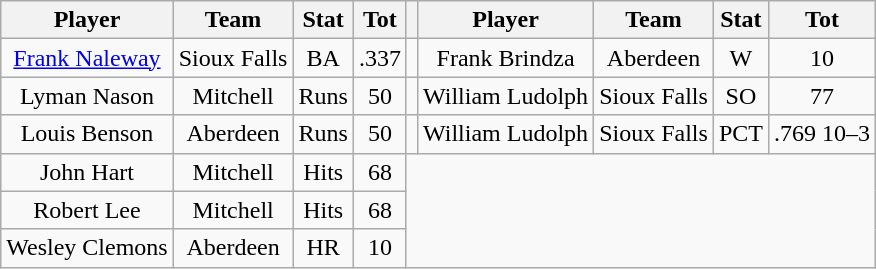<table class="wikitable">
<tr>
<th>Player</th>
<th>Team</th>
<th>Stat</th>
<th>Tot</th>
<th></th>
<th>Player</th>
<th>Team</th>
<th>Stat</th>
<th>Tot</th>
</tr>
<tr align=center>
<td><a href='#'>Frank Naleway</a></td>
<td>Sioux Falls</td>
<td>BA</td>
<td>.337</td>
<td></td>
<td>Frank Brindza</td>
<td>Aberdeen</td>
<td>W</td>
<td>10</td>
</tr>
<tr align=center>
<td>Lyman Nason</td>
<td>Mitchell</td>
<td>Runs</td>
<td>50</td>
<td></td>
<td>William Ludolph</td>
<td>Sioux Falls</td>
<td>SO</td>
<td>77</td>
</tr>
<tr align=center>
<td>Louis Benson</td>
<td>Aberdeen</td>
<td>Runs</td>
<td>50</td>
<td></td>
<td>William Ludolph</td>
<td>Sioux Falls</td>
<td>PCT</td>
<td>.769 10–3</td>
</tr>
<tr align=center>
<td>John Hart</td>
<td>Mitchell</td>
<td>Hits</td>
<td>68</td>
</tr>
<tr align=center>
<td>Robert Lee</td>
<td>Mitchell</td>
<td>Hits</td>
<td>68</td>
</tr>
<tr align=center>
<td>Wesley Clemons</td>
<td>Aberdeen</td>
<td>HR</td>
<td>10</td>
</tr>
</table>
